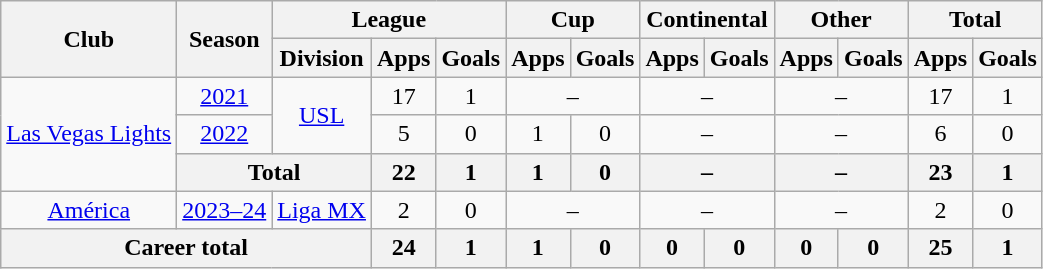<table class="wikitable" style="text-align: center">
<tr>
<th rowspan="2">Club</th>
<th rowspan="2">Season</th>
<th colspan="3">League</th>
<th colspan="2">Cup</th>
<th colspan="2">Continental</th>
<th colspan="2">Other</th>
<th colspan="2">Total</th>
</tr>
<tr>
<th>Division</th>
<th>Apps</th>
<th>Goals</th>
<th>Apps</th>
<th>Goals</th>
<th>Apps</th>
<th>Goals</th>
<th>Apps</th>
<th>Goals</th>
<th>Apps</th>
<th>Goals</th>
</tr>
<tr>
<td rowspan="3"><a href='#'>Las Vegas Lights</a></td>
<td><a href='#'>2021</a></td>
<td rowspan="2"><a href='#'>USL</a></td>
<td>17</td>
<td>1</td>
<td colspan="2">–</td>
<td colspan="2">–</td>
<td colspan="2">–</td>
<td>17</td>
<td>1</td>
</tr>
<tr>
<td><a href='#'>2022</a></td>
<td>5</td>
<td>0</td>
<td>1</td>
<td>0</td>
<td colspan="2">–</td>
<td colspan="2">–</td>
<td>6</td>
<td>0</td>
</tr>
<tr>
<th colspan="2">Total</th>
<th>22</th>
<th>1</th>
<th>1</th>
<th>0</th>
<th colspan="2">–</th>
<th colspan="2">–</th>
<th>23</th>
<th>1</th>
</tr>
<tr>
<td><a href='#'>América</a></td>
<td><a href='#'>2023–24</a></td>
<td><a href='#'>Liga MX</a></td>
<td>2</td>
<td>0</td>
<td colspan="2">–</td>
<td colspan="2">–</td>
<td colspan="2">–</td>
<td>2</td>
<td>0</td>
</tr>
<tr>
<th colspan="3"><strong>Career total</strong></th>
<th>24</th>
<th>1</th>
<th>1</th>
<th>0</th>
<th>0</th>
<th>0</th>
<th>0</th>
<th>0</th>
<th>25</th>
<th>1</th>
</tr>
</table>
